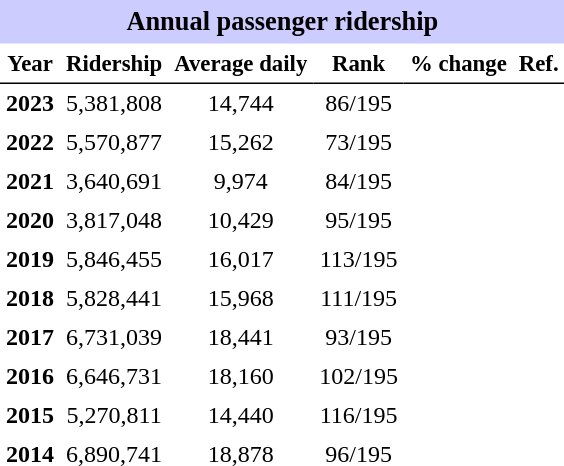<table class="toccolours" cellpadding="4" cellspacing="0" style="text-align:right;">
<tr>
<th colspan="6"  style="background-color:#ccf; background-color:#ccf; font-size:110%; text-align:center;">Annual passenger ridership</th>
</tr>
<tr style="font-size:95%; text-align:center">
<th style="border-bottom:1px solid black">Year</th>
<th style="border-bottom:1px solid black">Ridership</th>
<th style="border-bottom:1px solid black">Average daily</th>
<th style="border-bottom:1px solid black">Rank</th>
<th style="border-bottom:1px solid black">% change</th>
<th style="border-bottom:1px solid black">Ref.</th>
</tr>
<tr style="text-align:center;">
<td><strong>2023</strong></td>
<td>5,381,808</td>
<td>14,744</td>
<td>86/195</td>
<td></td>
<td></td>
</tr>
<tr style="text-align:center;">
<td><strong>2022</strong></td>
<td>5,570,877</td>
<td>15,262</td>
<td>73/195</td>
<td></td>
<td></td>
</tr>
<tr style="text-align:center;">
<td><strong>2021</strong></td>
<td>3,640,691</td>
<td>9,974</td>
<td>84/195</td>
<td></td>
<td></td>
</tr>
<tr style="text-align:center;">
<td><strong>2020</strong></td>
<td>3,817,048</td>
<td>10,429</td>
<td>95/195</td>
<td></td>
<td></td>
</tr>
<tr style="text-align:center;">
<td><strong>2019</strong></td>
<td>5,846,455</td>
<td>16,017</td>
<td>113/195</td>
<td></td>
<td></td>
</tr>
<tr style="text-align:center;">
<td><strong>2018</strong></td>
<td>5,828,441</td>
<td>15,968</td>
<td>111/195</td>
<td></td>
<td></td>
</tr>
<tr style="text-align:center;">
<td><strong>2017</strong></td>
<td>6,731,039</td>
<td>18,441</td>
<td>93/195</td>
<td></td>
<td></td>
</tr>
<tr style="text-align:center;">
<td><strong>2016</strong></td>
<td>6,646,731</td>
<td>18,160</td>
<td>102/195</td>
<td></td>
<td></td>
</tr>
<tr style="text-align:center;">
<td><strong>2015</strong></td>
<td>5,270,811</td>
<td>14,440</td>
<td>116/195</td>
<td></td>
<td></td>
</tr>
<tr style="text-align:center;">
<td><strong>2014</strong></td>
<td>6,890,741</td>
<td>18,878</td>
<td>96/195</td>
<td></td>
<td></td>
</tr>
</table>
